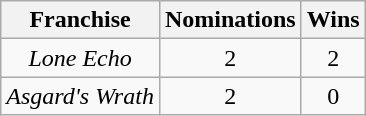<table class="wikitable sortable plainrowheaders" rowspan="2" style="text-align:center;" background: #f6e39c;>
<tr>
<th scope="col">Franchise</th>
<th scope="col">Nominations</th>
<th scope="col">Wins</th>
</tr>
<tr>
<td><em>Lone Echo</em></td>
<td>2</td>
<td>2</td>
</tr>
<tr>
<td><em>Asgard's Wrath</em></td>
<td>2</td>
<td>0</td>
</tr>
</table>
